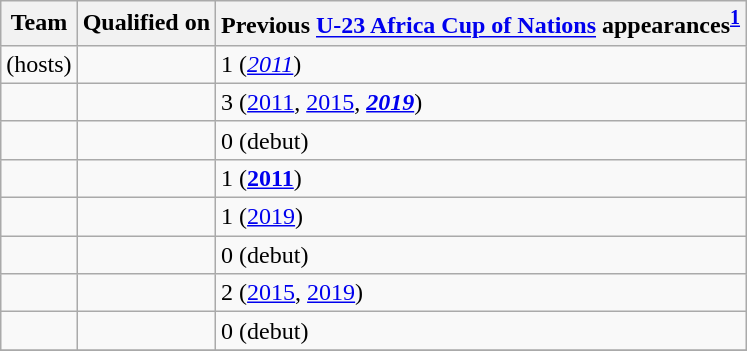<table class="wikitable sortable">
<tr>
<th>Team</th>
<th>Qualified on</th>
<th data-sort-type="number">Previous <a href='#'>U-23 Africa Cup of Nations</a> appearances<sup><strong><a href='#'>1</a></strong></sup></th>
</tr>
<tr>
<td> (hosts)</td>
<td></td>
<td>1 (<em><a href='#'>2011</a></em>)</td>
</tr>
<tr>
<td></td>
<td></td>
<td>3 (<a href='#'>2011</a>, <a href='#'>2015</a>, <strong><em><a href='#'>2019</a></em></strong>)</td>
</tr>
<tr>
<td></td>
<td></td>
<td>0 (debut)</td>
</tr>
<tr>
<td></td>
<td></td>
<td>1 (<strong><a href='#'>2011</a></strong>)</td>
</tr>
<tr>
<td></td>
<td></td>
<td>1 (<a href='#'>2019</a>)</td>
</tr>
<tr>
<td></td>
<td></td>
<td>0 (debut)</td>
</tr>
<tr>
<td></td>
<td></td>
<td>2 (<a href='#'>2015</a>, <a href='#'>2019</a>)</td>
</tr>
<tr>
<td></td>
<td></td>
<td>0 (debut)</td>
</tr>
<tr>
</tr>
</table>
